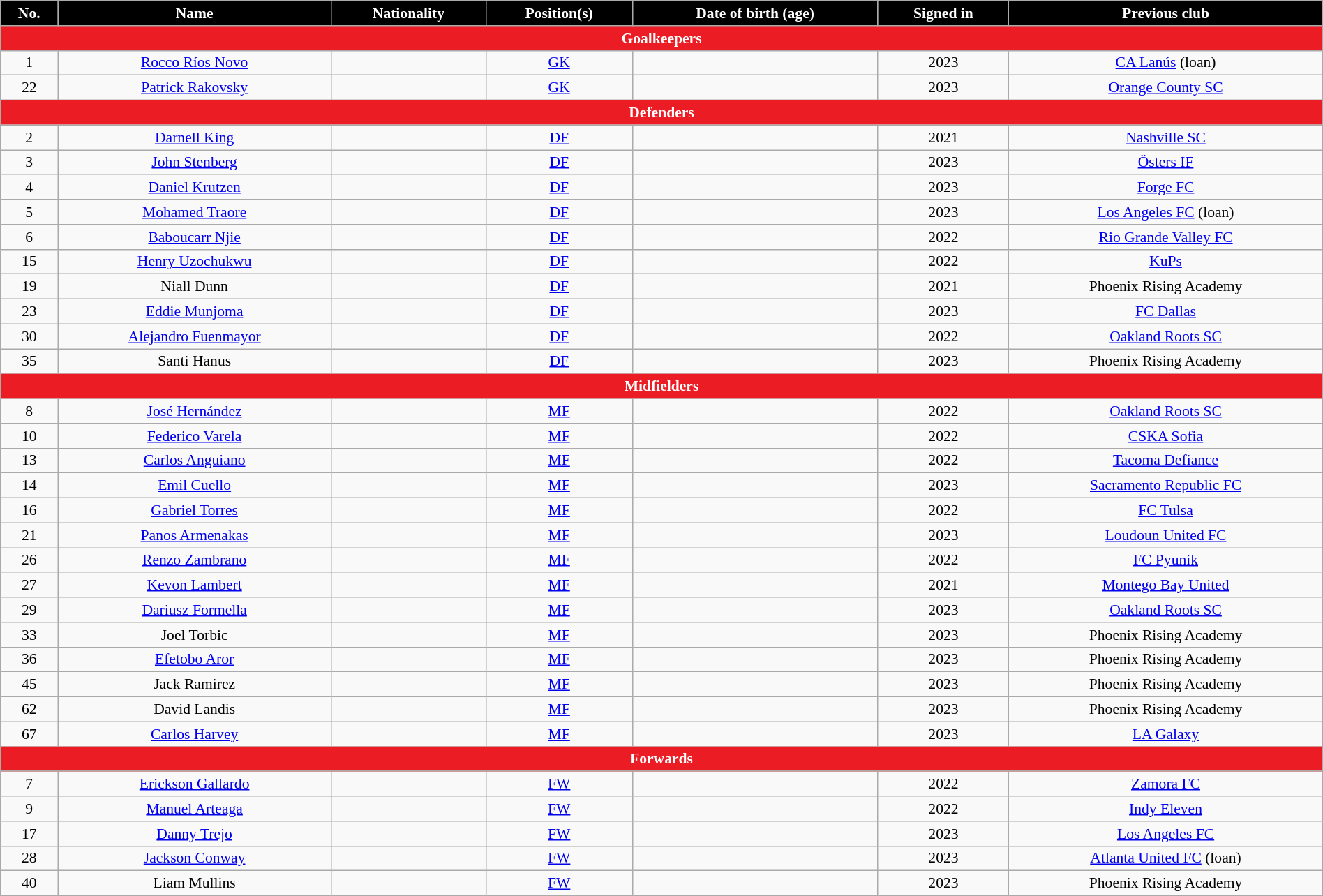<table class="wikitable" style="text-align:center; font-size:90%; width:100%;">
<tr>
<th style="background:#000; color:white; text-align:center;">No.</th>
<th style="background:#000; color:white; text-align:center;">Name</th>
<th style="background:#000; color:white; text-align:center;">Nationality</th>
<th style="background:#000; color:white; text-align:center;">Position(s)</th>
<th style="background:#000; color:white; text-align:center;">Date of birth (age)</th>
<th style="background:#000; color:white; text-align:center;">Signed in</th>
<th style="background:#000; color:white; text-align:center;">Previous club</th>
</tr>
<tr>
<th colspan=9 style="background:#EC1C24; color:white; text-align:center;">Goalkeepers</th>
</tr>
<tr>
<td>1</td>
<td><a href='#'>Rocco Ríos Novo</a></td>
<td></td>
<td><a href='#'>GK</a></td>
<td></td>
<td>2023</td>
<td> <a href='#'>CA Lanús</a> (loan)</td>
</tr>
<tr>
<td>22</td>
<td><a href='#'>Patrick Rakovsky</a></td>
<td></td>
<td><a href='#'>GK</a></td>
<td></td>
<td>2023</td>
<td> <a href='#'>Orange County SC</a></td>
</tr>
<tr>
<th colspan=9 style="background:#EC1C24; color:white; text-align:center;">Defenders</th>
</tr>
<tr>
<td>2</td>
<td><a href='#'>Darnell King</a></td>
<td></td>
<td><a href='#'>DF</a></td>
<td></td>
<td>2021</td>
<td> <a href='#'>Nashville SC</a></td>
</tr>
<tr>
<td>3</td>
<td><a href='#'>John Stenberg</a></td>
<td></td>
<td><a href='#'>DF</a></td>
<td></td>
<td>2023</td>
<td> <a href='#'>Östers IF</a></td>
</tr>
<tr>
<td>4</td>
<td><a href='#'>Daniel Krutzen</a></td>
<td></td>
<td><a href='#'>DF</a></td>
<td></td>
<td>2023</td>
<td> <a href='#'>Forge FC</a></td>
</tr>
<tr>
<td>5</td>
<td><a href='#'>Mohamed Traore</a></td>
<td></td>
<td><a href='#'>DF</a></td>
<td></td>
<td>2023</td>
<td> <a href='#'>Los Angeles FC</a> (loan)</td>
</tr>
<tr>
<td>6</td>
<td><a href='#'>Baboucarr Njie</a></td>
<td></td>
<td><a href='#'>DF</a></td>
<td></td>
<td>2022</td>
<td> <a href='#'>Rio Grande Valley FC</a></td>
</tr>
<tr>
<td>15</td>
<td><a href='#'>Henry Uzochukwu</a></td>
<td></td>
<td><a href='#'>DF</a></td>
<td></td>
<td>2022</td>
<td> <a href='#'>KuPs</a></td>
</tr>
<tr>
<td>19</td>
<td>Niall Dunn</td>
<td></td>
<td><a href='#'>DF</a></td>
<td></td>
<td>2021</td>
<td> Phoenix Rising Academy</td>
</tr>
<tr>
<td>23</td>
<td><a href='#'>Eddie Munjoma</a></td>
<td></td>
<td><a href='#'>DF</a></td>
<td></td>
<td>2023</td>
<td> <a href='#'>FC Dallas</a></td>
</tr>
<tr>
<td>30</td>
<td><a href='#'>Alejandro Fuenmayor</a></td>
<td></td>
<td><a href='#'>DF</a></td>
<td></td>
<td>2022</td>
<td> <a href='#'>Oakland Roots SC</a></td>
</tr>
<tr>
<td>35</td>
<td>Santi Hanus</td>
<td></td>
<td><a href='#'>DF</a></td>
<td></td>
<td>2023</td>
<td> Phoenix Rising Academy</td>
</tr>
<tr>
<th colspan=9 style="background:#EC1C24; color:white; text-align:center;">Midfielders</th>
</tr>
<tr>
<td>8</td>
<td><a href='#'>José Hernández</a></td>
<td></td>
<td><a href='#'>MF</a></td>
<td></td>
<td>2022</td>
<td> <a href='#'>Oakland Roots SC</a></td>
</tr>
<tr>
<td>10</td>
<td><a href='#'>Federico Varela</a></td>
<td></td>
<td><a href='#'>MF</a></td>
<td></td>
<td>2022</td>
<td> <a href='#'>CSKA Sofia</a></td>
</tr>
<tr>
<td>13</td>
<td><a href='#'>Carlos Anguiano</a></td>
<td></td>
<td><a href='#'>MF</a></td>
<td></td>
<td>2022</td>
<td> <a href='#'>Tacoma Defiance</a></td>
</tr>
<tr>
<td>14</td>
<td><a href='#'>Emil Cuello</a></td>
<td></td>
<td><a href='#'>MF</a></td>
<td></td>
<td>2023</td>
<td> <a href='#'>Sacramento Republic FC</a></td>
</tr>
<tr>
<td>16</td>
<td><a href='#'>Gabriel Torres</a></td>
<td></td>
<td><a href='#'>MF</a></td>
<td></td>
<td>2022</td>
<td> <a href='#'>FC Tulsa</a></td>
</tr>
<tr>
<td>21</td>
<td><a href='#'>Panos Armenakas</a></td>
<td></td>
<td><a href='#'>MF</a></td>
<td></td>
<td>2023</td>
<td> <a href='#'>Loudoun United FC</a></td>
</tr>
<tr>
<td>26</td>
<td><a href='#'>Renzo Zambrano</a></td>
<td></td>
<td><a href='#'>MF</a></td>
<td></td>
<td>2022</td>
<td> <a href='#'>FC Pyunik</a></td>
</tr>
<tr>
<td>27</td>
<td><a href='#'>Kevon Lambert</a></td>
<td></td>
<td><a href='#'>MF</a></td>
<td></td>
<td>2021</td>
<td> <a href='#'>Montego Bay United</a></td>
</tr>
<tr>
<td>29</td>
<td><a href='#'>Dariusz Formella</a></td>
<td></td>
<td><a href='#'>MF</a></td>
<td></td>
<td>2023</td>
<td> <a href='#'>Oakland Roots SC</a></td>
</tr>
<tr>
<td>33</td>
<td>Joel Torbic</td>
<td></td>
<td><a href='#'>MF</a></td>
<td></td>
<td>2023</td>
<td> Phoenix Rising Academy</td>
</tr>
<tr>
<td>36</td>
<td><a href='#'>Efetobo Aror</a></td>
<td></td>
<td><a href='#'>MF</a></td>
<td></td>
<td>2023</td>
<td> Phoenix Rising Academy</td>
</tr>
<tr>
<td>45</td>
<td>Jack Ramirez</td>
<td></td>
<td><a href='#'>MF</a></td>
<td></td>
<td>2023</td>
<td> Phoenix Rising Academy</td>
</tr>
<tr>
<td>62</td>
<td>David Landis</td>
<td></td>
<td><a href='#'>MF</a></td>
<td></td>
<td>2023</td>
<td> Phoenix Rising Academy</td>
</tr>
<tr>
<td>67</td>
<td><a href='#'>Carlos Harvey</a></td>
<td></td>
<td><a href='#'>MF</a></td>
<td></td>
<td>2023</td>
<td> <a href='#'>LA Galaxy</a></td>
</tr>
<tr>
<th colspan=9 style="background:#EC1C24; color:white; text-align:center;">Forwards</th>
</tr>
<tr>
<td>7</td>
<td><a href='#'>Erickson Gallardo</a></td>
<td></td>
<td><a href='#'>FW</a></td>
<td></td>
<td>2022</td>
<td> <a href='#'>Zamora FC</a></td>
</tr>
<tr>
<td>9</td>
<td><a href='#'>Manuel Arteaga</a></td>
<td></td>
<td><a href='#'>FW</a></td>
<td></td>
<td>2022</td>
<td> <a href='#'>Indy Eleven</a></td>
</tr>
<tr>
<td>17</td>
<td><a href='#'>Danny Trejo</a></td>
<td></td>
<td><a href='#'>FW</a></td>
<td></td>
<td>2023</td>
<td> <a href='#'>Los Angeles FC</a></td>
</tr>
<tr>
<td>28</td>
<td><a href='#'>Jackson Conway</a></td>
<td></td>
<td><a href='#'>FW</a></td>
<td></td>
<td>2023</td>
<td> <a href='#'>Atlanta United FC</a> (loan)</td>
</tr>
<tr>
<td>40</td>
<td>Liam Mullins</td>
<td></td>
<td><a href='#'>FW</a></td>
<td></td>
<td>2023</td>
<td> Phoenix Rising Academy</td>
</tr>
</table>
